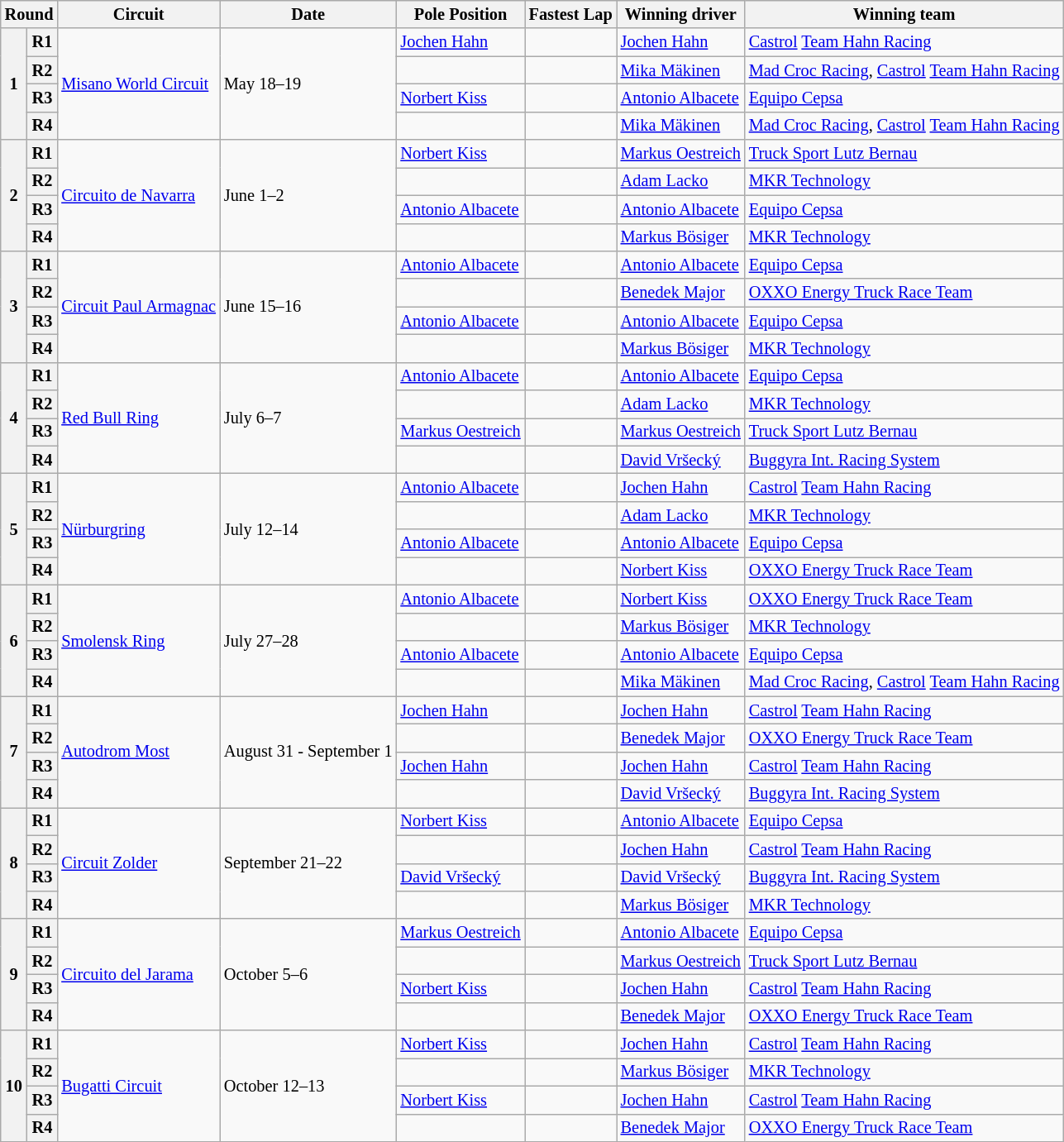<table class="wikitable" style="font-size: 85%">
<tr>
<th colspan=2>Round</th>
<th>Circuit</th>
<th>Date</th>
<th>Pole Position</th>
<th>Fastest Lap</th>
<th>Winning driver</th>
<th>Winning team</th>
</tr>
<tr>
<th rowspan=4>1</th>
<th>R1</th>
<td rowspan=4> <a href='#'>Misano World Circuit</a></td>
<td rowspan=4>May 18–19</td>
<td> <a href='#'>Jochen Hahn</a></td>
<td></td>
<td> <a href='#'>Jochen Hahn</a></td>
<td> <a href='#'>Castrol</a> <a href='#'>Team Hahn Racing</a></td>
</tr>
<tr>
<th>R2</th>
<td></td>
<td></td>
<td> <a href='#'>Mika Mäkinen</a></td>
<td> <a href='#'>Mad Croc Racing</a>, <a href='#'>Castrol</a> <a href='#'>Team Hahn Racing</a></td>
</tr>
<tr>
<th>R3</th>
<td> <a href='#'>Norbert Kiss</a></td>
<td></td>
<td> <a href='#'>Antonio Albacete</a></td>
<td> <a href='#'>Equipo Cepsa</a></td>
</tr>
<tr>
<th>R4</th>
<td></td>
<td></td>
<td> <a href='#'>Mika Mäkinen</a></td>
<td> <a href='#'>Mad Croc Racing</a>, <a href='#'>Castrol</a> <a href='#'>Team Hahn Racing</a></td>
</tr>
<tr>
<th rowspan=4>2</th>
<th>R1</th>
<td rowspan=4> <a href='#'>Circuito de Navarra</a></td>
<td rowspan=4>June 1–2</td>
<td> <a href='#'>Norbert Kiss</a></td>
<td></td>
<td> <a href='#'>Markus Oestreich</a></td>
<td> <a href='#'>Truck Sport Lutz Bernau</a></td>
</tr>
<tr>
<th>R2</th>
<td></td>
<td></td>
<td> <a href='#'>Adam Lacko</a></td>
<td> <a href='#'>MKR Technology</a></td>
</tr>
<tr>
<th>R3</th>
<td> <a href='#'>Antonio Albacete</a></td>
<td></td>
<td> <a href='#'>Antonio Albacete</a></td>
<td> <a href='#'>Equipo Cepsa</a></td>
</tr>
<tr>
<th>R4</th>
<td></td>
<td></td>
<td> <a href='#'>Markus Bösiger</a></td>
<td> <a href='#'>MKR Technology</a></td>
</tr>
<tr>
<th rowspan=4>3</th>
<th>R1</th>
<td rowspan=4> <a href='#'>Circuit Paul Armagnac</a></td>
<td rowspan=4>June 15–16</td>
<td> <a href='#'>Antonio Albacete</a></td>
<td></td>
<td> <a href='#'>Antonio Albacete</a></td>
<td> <a href='#'>Equipo Cepsa</a></td>
</tr>
<tr>
<th>R2</th>
<td></td>
<td></td>
<td> <a href='#'>Benedek Major</a></td>
<td> <a href='#'>OXXO Energy Truck Race Team</a></td>
</tr>
<tr>
<th>R3</th>
<td> <a href='#'>Antonio Albacete</a></td>
<td></td>
<td> <a href='#'>Antonio Albacete</a></td>
<td> <a href='#'>Equipo Cepsa</a></td>
</tr>
<tr>
<th>R4</th>
<td></td>
<td></td>
<td> <a href='#'>Markus Bösiger</a></td>
<td> <a href='#'>MKR Technology</a></td>
</tr>
<tr>
<th rowspan=4>4</th>
<th>R1</th>
<td rowspan=4> <a href='#'>Red Bull Ring</a></td>
<td rowspan=4>July 6–7</td>
<td> <a href='#'>Antonio Albacete</a></td>
<td></td>
<td> <a href='#'>Antonio Albacete</a></td>
<td> <a href='#'>Equipo Cepsa</a></td>
</tr>
<tr>
<th>R2</th>
<td></td>
<td></td>
<td> <a href='#'>Adam Lacko</a></td>
<td> <a href='#'>MKR Technology</a></td>
</tr>
<tr>
<th>R3</th>
<td> <a href='#'>Markus Oestreich</a></td>
<td></td>
<td> <a href='#'>Markus Oestreich</a></td>
<td> <a href='#'>Truck Sport Lutz Bernau</a></td>
</tr>
<tr>
<th>R4</th>
<td></td>
<td></td>
<td> <a href='#'>David Vršecký</a></td>
<td> <a href='#'>Buggyra Int. Racing System</a></td>
</tr>
<tr>
<th rowspan=4>5</th>
<th>R1</th>
<td rowspan=4> <a href='#'>Nürburgring</a></td>
<td rowspan=4>July 12–14</td>
<td> <a href='#'>Antonio Albacete</a></td>
<td></td>
<td> <a href='#'>Jochen Hahn</a></td>
<td> <a href='#'>Castrol</a> <a href='#'>Team Hahn Racing</a></td>
</tr>
<tr>
<th>R2</th>
<td></td>
<td></td>
<td> <a href='#'>Adam Lacko</a></td>
<td> <a href='#'>MKR Technology</a></td>
</tr>
<tr>
<th>R3</th>
<td> <a href='#'>Antonio Albacete</a></td>
<td></td>
<td> <a href='#'>Antonio Albacete</a></td>
<td> <a href='#'>Equipo Cepsa</a></td>
</tr>
<tr>
<th>R4</th>
<td></td>
<td></td>
<td> <a href='#'>Norbert Kiss</a></td>
<td> <a href='#'>OXXO Energy Truck Race Team</a></td>
</tr>
<tr>
<th rowspan=4>6</th>
<th>R1</th>
<td rowspan=4> <a href='#'>Smolensk Ring</a></td>
<td rowspan=4>July 27–28</td>
<td> <a href='#'>Antonio Albacete</a></td>
<td></td>
<td> <a href='#'>Norbert Kiss</a></td>
<td> <a href='#'>OXXO Energy Truck Race Team</a></td>
</tr>
<tr>
<th>R2</th>
<td></td>
<td></td>
<td> <a href='#'>Markus Bösiger</a></td>
<td> <a href='#'>MKR Technology</a></td>
</tr>
<tr>
<th>R3</th>
<td> <a href='#'>Antonio Albacete</a></td>
<td></td>
<td> <a href='#'>Antonio Albacete</a></td>
<td> <a href='#'>Equipo Cepsa</a></td>
</tr>
<tr>
<th>R4</th>
<td></td>
<td></td>
<td> <a href='#'>Mika Mäkinen</a></td>
<td> <a href='#'>Mad Croc Racing</a>, <a href='#'>Castrol</a> <a href='#'>Team Hahn Racing</a></td>
</tr>
<tr>
<th rowspan=4>7</th>
<th>R1</th>
<td rowspan=4> <a href='#'>Autodrom Most</a></td>
<td rowspan=4>August 31 - September 1</td>
<td> <a href='#'>Jochen Hahn</a></td>
<td></td>
<td> <a href='#'>Jochen Hahn</a></td>
<td> <a href='#'>Castrol</a> <a href='#'>Team Hahn Racing</a></td>
</tr>
<tr>
<th>R2</th>
<td></td>
<td></td>
<td> <a href='#'>Benedek Major</a></td>
<td> <a href='#'>OXXO Energy Truck Race Team</a></td>
</tr>
<tr>
<th>R3</th>
<td> <a href='#'>Jochen Hahn</a></td>
<td></td>
<td> <a href='#'>Jochen Hahn</a></td>
<td> <a href='#'>Castrol</a> <a href='#'>Team Hahn Racing</a></td>
</tr>
<tr>
<th>R4</th>
<td></td>
<td></td>
<td> <a href='#'>David Vršecký</a></td>
<td> <a href='#'>Buggyra Int. Racing System</a></td>
</tr>
<tr>
<th rowspan=4>8</th>
<th>R1</th>
<td rowspan=4> <a href='#'>Circuit Zolder</a></td>
<td rowspan=4>September 21–22</td>
<td> <a href='#'>Norbert Kiss</a></td>
<td></td>
<td> <a href='#'>Antonio Albacete</a></td>
<td> <a href='#'>Equipo Cepsa</a></td>
</tr>
<tr>
<th>R2</th>
<td></td>
<td></td>
<td> <a href='#'>Jochen Hahn</a></td>
<td> <a href='#'>Castrol</a> <a href='#'>Team Hahn Racing</a></td>
</tr>
<tr>
<th>R3</th>
<td> <a href='#'>David Vršecký</a></td>
<td></td>
<td> <a href='#'>David Vršecký</a></td>
<td> <a href='#'>Buggyra Int. Racing System</a></td>
</tr>
<tr>
<th>R4</th>
<td></td>
<td></td>
<td> <a href='#'>Markus Bösiger</a></td>
<td> <a href='#'>MKR Technology</a></td>
</tr>
<tr>
<th rowspan=4>9</th>
<th>R1</th>
<td rowspan=4> <a href='#'>Circuito del Jarama</a></td>
<td rowspan=4>October 5–6</td>
<td> <a href='#'>Markus Oestreich</a></td>
<td></td>
<td> <a href='#'>Antonio Albacete</a></td>
<td> <a href='#'>Equipo Cepsa</a></td>
</tr>
<tr>
<th>R2</th>
<td></td>
<td></td>
<td> <a href='#'>Markus Oestreich</a></td>
<td> <a href='#'>Truck Sport Lutz Bernau</a></td>
</tr>
<tr>
<th>R3</th>
<td> <a href='#'>Norbert Kiss</a></td>
<td></td>
<td> <a href='#'>Jochen Hahn</a></td>
<td> <a href='#'>Castrol</a> <a href='#'>Team Hahn Racing</a></td>
</tr>
<tr>
<th>R4</th>
<td></td>
<td></td>
<td> <a href='#'>Benedek Major</a></td>
<td> <a href='#'>OXXO Energy Truck Race Team</a></td>
</tr>
<tr>
<th rowspan=4>10</th>
<th>R1</th>
<td rowspan=4> <a href='#'>Bugatti Circuit</a></td>
<td rowspan=4>October 12–13</td>
<td> <a href='#'>Norbert Kiss</a></td>
<td></td>
<td> <a href='#'>Jochen Hahn</a></td>
<td> <a href='#'>Castrol</a> <a href='#'>Team Hahn Racing</a></td>
</tr>
<tr>
<th>R2</th>
<td></td>
<td></td>
<td> <a href='#'>Markus Bösiger</a></td>
<td> <a href='#'>MKR Technology</a></td>
</tr>
<tr>
<th>R3</th>
<td> <a href='#'>Norbert Kiss</a></td>
<td></td>
<td> <a href='#'>Jochen Hahn</a></td>
<td> <a href='#'>Castrol</a> <a href='#'>Team Hahn Racing</a></td>
</tr>
<tr>
<th>R4</th>
<td></td>
<td></td>
<td> <a href='#'>Benedek Major</a></td>
<td> <a href='#'>OXXO Energy Truck Race Team</a></td>
</tr>
</table>
